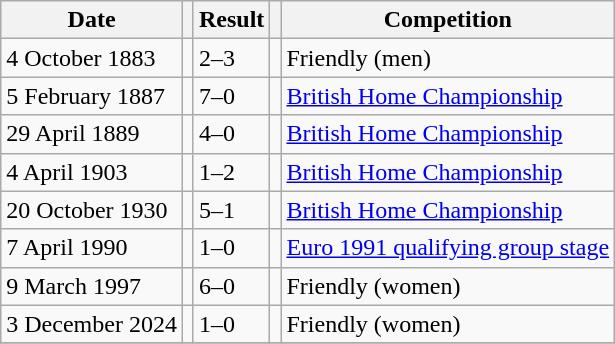<table class="wikitable">
<tr>
<th>Date</th>
<th></th>
<th>Result</th>
<th></th>
<th>Competition</th>
</tr>
<tr>
<td>4 October 1883</td>
<td></td>
<td>2–3</td>
<td></td>
<td>Friendly (men)</td>
</tr>
<tr>
<td>5 February 1887</td>
<td></td>
<td>7–0</td>
<td></td>
<td><a href='#'>British Home Championship</a></td>
</tr>
<tr>
<td>29 April 1889</td>
<td></td>
<td>4–0</td>
<td></td>
<td><a href='#'>British Home Championship</a></td>
</tr>
<tr>
<td>4 April 1903</td>
<td></td>
<td>1–2</td>
<td></td>
<td><a href='#'>British Home Championship</a></td>
</tr>
<tr>
<td>20 October 1930</td>
<td></td>
<td>5–1</td>
<td></td>
<td><a href='#'>British Home Championship</a></td>
</tr>
<tr>
<td>7 April 1990</td>
<td></td>
<td>1–0</td>
<td></td>
<td><a href='#'>Euro 1991 qualifying group stage</a></td>
</tr>
<tr>
<td>9 March 1997</td>
<td></td>
<td>6–0</td>
<td></td>
<td>Friendly (women)</td>
</tr>
<tr>
<td>3 December 2024</td>
<td></td>
<td>1–0</td>
<td></td>
<td>Friendly (women)</td>
</tr>
<tr>
</tr>
</table>
